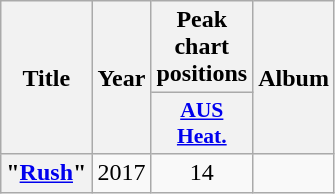<table class="wikitable plainrowheaders" style="text-align:center;" border="1">
<tr>
<th scope="col" rowspan="2">Title</th>
<th scope="col" rowspan="2">Year</th>
<th scope="col" colspan="1">Peak chart positions</th>
<th scope="col" rowspan="2">Album</th>
</tr>
<tr>
<th scope="col" style="width:3em;font-size:90%;"><a href='#'>AUS<br>Heat.</a><br></th>
</tr>
<tr>
<th scope="row">"<a href='#'>Rush</a>"</th>
<td>2017</td>
<td>14</td>
<td></td>
</tr>
</table>
